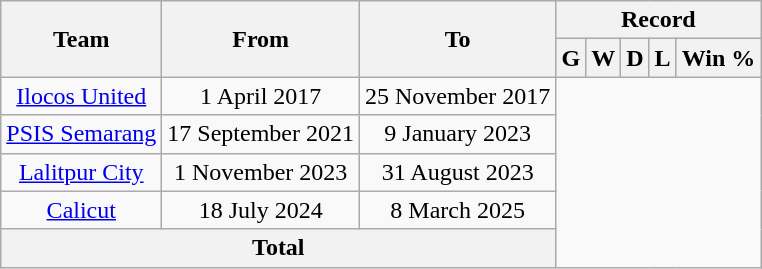<table class="wikitable" tyle="text-align: center">
<tr>
<th rowspan="2">Team</th>
<th rowspan="2">From</th>
<th rowspan="2">To</th>
<th colspan="5">Record</th>
</tr>
<tr>
<th>G</th>
<th>W</th>
<th>D</th>
<th>L</th>
<th>Win %</th>
</tr>
<tr>
<td align="center"><a href='#'>Ilocos United</a></td>
<td align="center">1 April 2017</td>
<td align="center">25 November 2017<br></td>
</tr>
<tr>
<td align="center"><a href='#'>PSIS Semarang</a></td>
<td align="center">17 September 2021</td>
<td align="center">9 January 2023<br></td>
</tr>
<tr>
<td align="center"><a href='#'>Lalitpur City</a></td>
<td align="center">1 November 2023</td>
<td align="center">31 August 2023<br></td>
</tr>
<tr>
<td align="center"><a href='#'>Calicut</a></td>
<td align="center">18 July 2024</td>
<td align="center">8 March 2025<br></td>
</tr>
<tr>
<th colspan="3">Total<br></th>
</tr>
</table>
